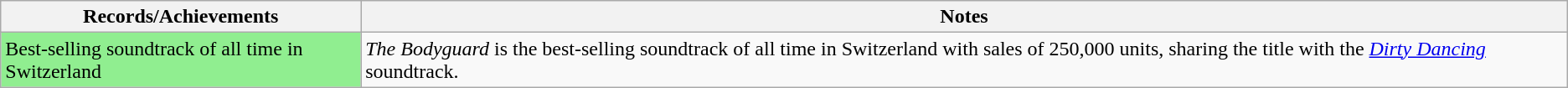<table class="wikitable sortable plainrowheaders">
<tr>
<th scope="col" width=20%>Records/Achievements</th>
<th scope="col" width=67%>Notes</th>
</tr>
<tr>
<td style="background-color: #90EE90;">Best-selling soundtrack of all time in Switzerland</td>
<td><em>The Bodyguard</em> is the best-selling soundtrack of all time in Switzerland with sales of 250,000 units, sharing the title with the <em><a href='#'>Dirty Dancing</a></em> soundtrack.</td>
</tr>
</table>
